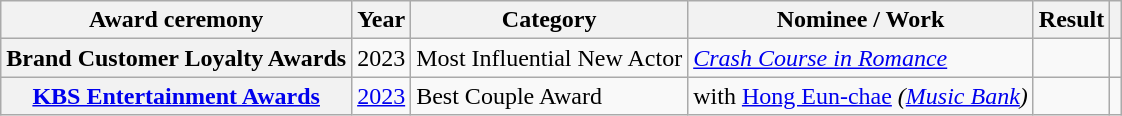<table class="wikitable plainrowheaders sortable">
<tr>
<th scope="col">Award ceremony</th>
<th scope="col">Year</th>
<th scope="col">Category</th>
<th scope="col">Nominee / Work</th>
<th scope="col">Result</th>
<th scope="col" class="unsortable"></th>
</tr>
<tr>
<th scope="row">Brand Customer Loyalty Awards</th>
<td style="text-align:center">2023</td>
<td>Most Influential New Actor</td>
<td><em><a href='#'>Crash Course in Romance</a></em></td>
<td></td>
<td style="text-align:center"></td>
</tr>
<tr>
<th scope="row"><a href='#'>KBS Entertainment Awards</a></th>
<td style="text-align:center"><a href='#'>2023</a></td>
<td>Best Couple Award</td>
<td>with <a href='#'>Hong Eun-chae</a> <em>(<a href='#'>Music Bank</a>)</em></td>
<td></td>
<td style="text-align:center"></td>
</tr>
</table>
